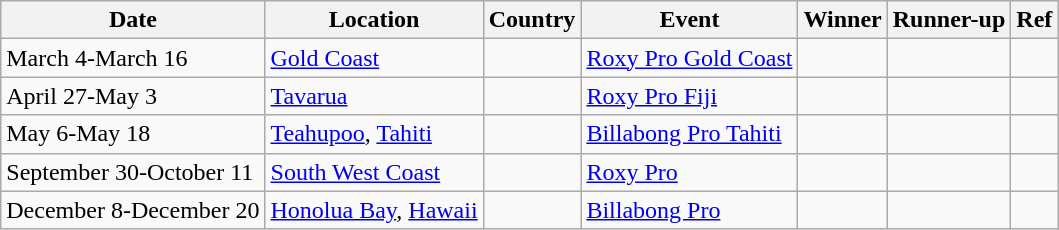<table class="wikitable">
<tr>
<th>Date</th>
<th>Location</th>
<th>Country</th>
<th>Event</th>
<th>Winner</th>
<th>Runner-up</th>
<th>Ref</th>
</tr>
<tr>
<td>March 4-March 16</td>
<td><a href='#'>Gold Coast</a></td>
<td></td>
<td><a href='#'>Roxy Pro Gold Coast</a></td>
<td></td>
<td></td>
<td></td>
</tr>
<tr>
<td>April 27-May 3</td>
<td><a href='#'>Tavarua</a></td>
<td></td>
<td><a href='#'>Roxy Pro Fiji</a></td>
<td></td>
<td></td>
<td></td>
</tr>
<tr>
<td>May 6-May 18</td>
<td><a href='#'>Teahupoo</a>, <a href='#'>Tahiti</a></td>
<td></td>
<td><a href='#'>Billabong Pro Tahiti</a></td>
<td></td>
<td></td>
<td></td>
</tr>
<tr>
<td>September 30-October 11</td>
<td><a href='#'>South West Coast</a></td>
<td></td>
<td><a href='#'>Roxy Pro</a></td>
<td></td>
<td></td>
<td></td>
</tr>
<tr>
<td>December 8-December 20</td>
<td><a href='#'>Honolua Bay</a>, <a href='#'>Hawaii</a></td>
<td></td>
<td><a href='#'>Billabong Pro</a></td>
<td></td>
<td></td>
<td></td>
</tr>
</table>
